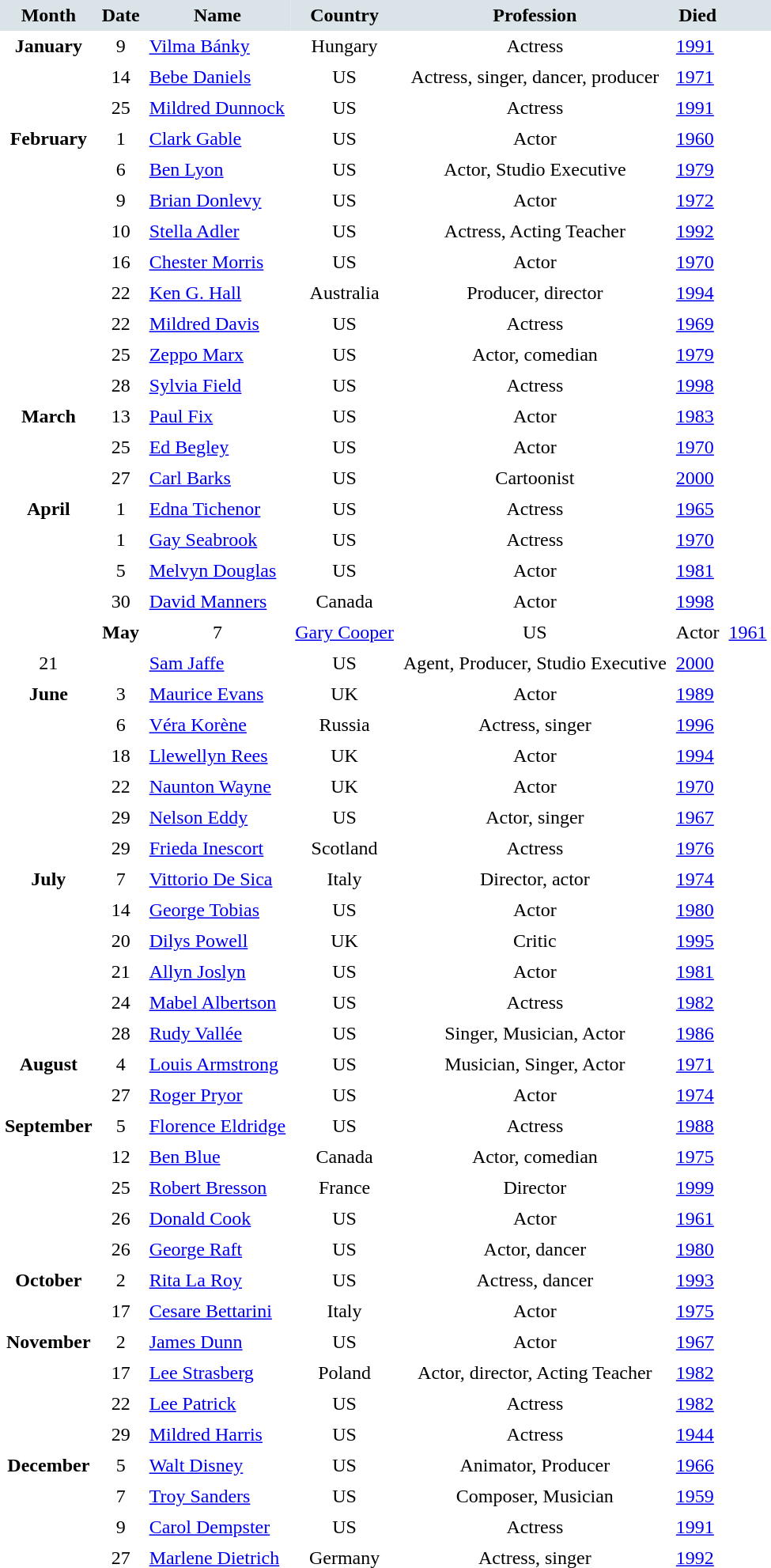<table cellspacing="0" cellpadding="4" border="0">
<tr style="background:#dae3e7; text-align:center;">
<td><strong>Month</strong></td>
<td><strong>Date</strong></td>
<td><strong>Name</strong></td>
<td><strong>Country</strong></td>
<td><strong>Profession</strong></td>
<td><strong>Died</strong></td>
<td></td>
</tr>
<tr valign="top">
<td rowspan=3 style="text-align:center; vertical-align:top;"><strong>January</strong></td>
<td style="text-align:center;">9</td>
<td><a href='#'>Vilma Bánky</a></td>
<td style="text-align:center;">Hungary</td>
<td style="text-align:center;">Actress</td>
<td><a href='#'>1991</a></td>
<td></td>
</tr>
<tr>
<td style="text-align:center;">14</td>
<td><a href='#'>Bebe Daniels</a></td>
<td style="text-align:center;">US</td>
<td style="text-align:center;">Actress, singer, dancer, producer</td>
<td><a href='#'>1971</a></td>
<td></td>
</tr>
<tr>
<td style="text-align:center;">25</td>
<td><a href='#'>Mildred Dunnock</a></td>
<td style="text-align:center;">US</td>
<td style="text-align:center;">Actress</td>
<td><a href='#'>1991</a></td>
<td></td>
</tr>
<tr>
<td rowspan=9 style="text-align:center; vertical-align:top;"><strong>February</strong></td>
<td style="text-align:center;">1</td>
<td><a href='#'>Clark Gable</a></td>
<td style="text-align:center;">US</td>
<td style="text-align:center;">Actor</td>
<td><a href='#'>1960</a></td>
<td></td>
</tr>
<tr>
<td style="text-align:center;">6</td>
<td><a href='#'>Ben Lyon</a></td>
<td style="text-align:center;">US</td>
<td style="text-align:center;">Actor, Studio Executive</td>
<td><a href='#'>1979</a></td>
<td></td>
</tr>
<tr>
<td style="text-align:center;">9</td>
<td><a href='#'>Brian Donlevy</a></td>
<td style="text-align:center;">US</td>
<td style="text-align:center;">Actor</td>
<td><a href='#'>1972</a></td>
<td></td>
</tr>
<tr>
<td style="text-align:center;">10</td>
<td><a href='#'>Stella Adler</a></td>
<td style="text-align:center;">US</td>
<td style="text-align:center;">Actress, Acting Teacher</td>
<td><a href='#'>1992</a></td>
<td></td>
</tr>
<tr>
<td style="text-align:center;">16</td>
<td><a href='#'>Chester Morris</a></td>
<td style="text-align:center;">US</td>
<td style="text-align:center;">Actor</td>
<td><a href='#'>1970</a></td>
<td></td>
</tr>
<tr>
<td style="text-align:center;">22</td>
<td><a href='#'>Ken G. Hall</a></td>
<td style="text-align:center;">Australia</td>
<td style="text-align:center;">Producer, director</td>
<td><a href='#'>1994</a></td>
<td></td>
</tr>
<tr>
<td style="text-align:center;">22</td>
<td><a href='#'>Mildred Davis</a></td>
<td style="text-align:center;">US</td>
<td style="text-align:center;">Actress</td>
<td><a href='#'>1969</a></td>
<td></td>
</tr>
<tr>
<td style="text-align:center;">25</td>
<td><a href='#'>Zeppo Marx</a></td>
<td style="text-align:center;">US</td>
<td style="text-align:center;">Actor, comedian</td>
<td><a href='#'>1979</a></td>
<td></td>
</tr>
<tr>
<td style="text-align:center;">28</td>
<td><a href='#'>Sylvia Field</a></td>
<td style="text-align:center;">US</td>
<td style="text-align:center;">Actress</td>
<td><a href='#'>1998</a></td>
<td></td>
</tr>
<tr>
<td rowspan=3 style="text-align:center; vertical-align:top;"><strong>March</strong></td>
<td style="text-align:center;">13</td>
<td><a href='#'>Paul Fix</a></td>
<td style="text-align:center;">US</td>
<td style="text-align:center;">Actor</td>
<td><a href='#'>1983</a></td>
<td></td>
</tr>
<tr>
<td style="text-align:center;">25</td>
<td><a href='#'>Ed Begley</a></td>
<td style="text-align:center;">US</td>
<td style="text-align:center;">Actor</td>
<td><a href='#'>1970</a></td>
<td></td>
</tr>
<tr>
<td style="text-align:center;">27</td>
<td><a href='#'>Carl Barks</a></td>
<td style="text-align:center;">US</td>
<td style="text-align:center;">Cartoonist</td>
<td><a href='#'>2000</a></td>
<td></td>
</tr>
<tr>
<td rowspan=5 style="text-align:center; vertical-align:top;"><strong>April</strong></td>
<td style="text-align:center;">1</td>
<td><a href='#'>Edna Tichenor</a></td>
<td style="text-align:center;">US</td>
<td style="text-align:center;">Actress</td>
<td><a href='#'>1965</a></td>
<td></td>
</tr>
<tr>
<td style="text-align:center;">1</td>
<td><a href='#'>Gay Seabrook</a></td>
<td style="text-align:center;">US</td>
<td style="text-align:center;">Actress</td>
<td><a href='#'>1970</a></td>
<td></td>
</tr>
<tr>
<td style="text-align:center;">5</td>
<td><a href='#'>Melvyn Douglas</a></td>
<td style="text-align:center;">US</td>
<td style="text-align:center;">Actor</td>
<td><a href='#'>1981</a></td>
<td></td>
</tr>
<tr>
<td style="text-align:center;">30</td>
<td><a href='#'>David Manners</a></td>
<td style="text-align:center;">Canada</td>
<td style="text-align:center;">Actor</td>
<td><a href='#'>1998</a></td>
<td></td>
</tr>
<tr>
<td rowspan=2 style="text-align:center; vertical-align:top;"><strong>May</strong></td>
<td style="text-align:center;">7</td>
<td><a href='#'>Gary Cooper</a></td>
<td style="text-align:center;">US</td>
<td style="text-align:center;">Actor</td>
<td><a href='#'>1961</a></td>
<td></td>
</tr>
<tr>
<td style="text-align:center;">21</td>
<td><a href='#'>Sam Jaffe</a></td>
<td style="text-align:center;">US</td>
<td style="text-align:center;">Agent, Producer, Studio Executive</td>
<td><a href='#'>2000</a></td>
<td></td>
</tr>
<tr>
<td rowspan=6 style="text-align:center; vertical-align:top;"><strong>June</strong></td>
<td style="text-align:center;">3</td>
<td><a href='#'>Maurice Evans</a></td>
<td style="text-align:center;">UK</td>
<td style="text-align:center;">Actor</td>
<td><a href='#'>1989</a></td>
<td></td>
</tr>
<tr>
<td style="text-align:center;">6</td>
<td><a href='#'>Véra Korène</a></td>
<td style="text-align:center;">Russia</td>
<td style="text-align:center;">Actress, singer</td>
<td><a href='#'>1996</a></td>
<td></td>
</tr>
<tr>
<td style="text-align:center;">18</td>
<td><a href='#'>Llewellyn Rees</a></td>
<td style="text-align:center;">UK</td>
<td style="text-align:center;">Actor</td>
<td><a href='#'>1994</a></td>
<td></td>
</tr>
<tr>
<td style="text-align:center;">22</td>
<td><a href='#'>Naunton Wayne</a></td>
<td style="text-align:center;">UK</td>
<td style="text-align:center;">Actor</td>
<td><a href='#'>1970</a></td>
<td></td>
</tr>
<tr>
<td style="text-align:center;">29</td>
<td><a href='#'>Nelson Eddy</a></td>
<td style="text-align:center;">US</td>
<td style="text-align:center;">Actor, singer</td>
<td><a href='#'>1967</a></td>
<td></td>
</tr>
<tr>
<td style="text-align:center;">29</td>
<td><a href='#'>Frieda Inescort</a></td>
<td style="text-align:center;">Scotland</td>
<td style="text-align:center;">Actress</td>
<td><a href='#'>1976</a></td>
<td></td>
</tr>
<tr>
<td rowspan=6 style="text-align:center; vertical-align:top;"><strong>July</strong></td>
<td style="text-align:center;">7</td>
<td><a href='#'>Vittorio De Sica</a></td>
<td style="text-align:center;">Italy</td>
<td style="text-align:center;">Director, actor</td>
<td><a href='#'>1974</a></td>
<td></td>
</tr>
<tr>
<td style="text-align:center;">14</td>
<td><a href='#'>George Tobias</a></td>
<td style="text-align:center;">US</td>
<td style="text-align:center;">Actor</td>
<td><a href='#'>1980</a></td>
<td></td>
</tr>
<tr>
<td style="text-align:center;">20</td>
<td><a href='#'>Dilys Powell</a></td>
<td style="text-align:center;">UK</td>
<td style="text-align:center;">Critic</td>
<td><a href='#'>1995</a></td>
<td></td>
</tr>
<tr>
<td style="text-align:center;">21</td>
<td><a href='#'>Allyn Joslyn</a></td>
<td style="text-align:center;">US</td>
<td style="text-align:center;">Actor</td>
<td><a href='#'>1981</a></td>
<td></td>
</tr>
<tr>
<td style="text-align:center;">24</td>
<td><a href='#'>Mabel Albertson</a></td>
<td style="text-align:center;">US</td>
<td style="text-align:center;">Actress</td>
<td><a href='#'>1982</a></td>
<td></td>
</tr>
<tr>
<td style="text-align:center;">28</td>
<td><a href='#'>Rudy Vallée</a></td>
<td style="text-align:center;">US</td>
<td style="text-align:center;">Singer, Musician, Actor</td>
<td><a href='#'>1986</a></td>
<td></td>
</tr>
<tr>
<td rowspan=2 style="text-align:center; vertical-align:top;"><strong>August</strong></td>
<td style="text-align:center;">4</td>
<td><a href='#'>Louis Armstrong</a></td>
<td style="text-align:center;">US</td>
<td style="text-align:center;">Musician, Singer, Actor</td>
<td><a href='#'>1971</a></td>
<td></td>
</tr>
<tr>
<td style="text-align:center;">27</td>
<td><a href='#'>Roger Pryor</a></td>
<td style="text-align:center;">US</td>
<td style="text-align:center;">Actor</td>
<td><a href='#'>1974</a></td>
<td></td>
</tr>
<tr>
<td rowspan=5 style="text-align:center; vertical-align:top;"><strong>September</strong></td>
<td style="text-align:center;">5</td>
<td><a href='#'>Florence Eldridge</a></td>
<td style="text-align:center;">US</td>
<td style="text-align:center;">Actress</td>
<td><a href='#'>1988</a></td>
<td></td>
</tr>
<tr>
<td style="text-align:center;">12</td>
<td><a href='#'>Ben Blue</a></td>
<td style="text-align:center;">Canada</td>
<td style="text-align:center;">Actor, comedian</td>
<td><a href='#'>1975</a></td>
<td></td>
</tr>
<tr>
<td style="text-align:center;">25</td>
<td><a href='#'>Robert Bresson</a></td>
<td style="text-align:center;">France</td>
<td style="text-align:center;">Director</td>
<td><a href='#'>1999</a></td>
<td></td>
</tr>
<tr>
<td style="text-align:center;">26</td>
<td><a href='#'>Donald Cook</a></td>
<td style="text-align:center;">US</td>
<td style="text-align:center;">Actor</td>
<td><a href='#'>1961</a></td>
<td></td>
</tr>
<tr>
<td style="text-align:center;">26</td>
<td><a href='#'>George Raft</a></td>
<td style="text-align:center;">US</td>
<td style="text-align:center;">Actor, dancer</td>
<td><a href='#'>1980</a></td>
<td></td>
</tr>
<tr>
<td rowspan=2 style="text-align:center; vertical-align:top;"><strong>October</strong></td>
<td style="text-align:center;">2</td>
<td><a href='#'>Rita La Roy</a></td>
<td style="text-align:center;">US</td>
<td style="text-align:center;">Actress, dancer</td>
<td><a href='#'>1993</a></td>
<td></td>
</tr>
<tr>
<td style="text-align:center;">17</td>
<td><a href='#'>Cesare Bettarini</a></td>
<td style="text-align:center;">Italy</td>
<td style="text-align:center;">Actor</td>
<td><a href='#'>1975</a></td>
<td></td>
</tr>
<tr>
<td rowspan=4 style="text-align:center; vertical-align:top;"><strong>November</strong></td>
<td style="text-align:center;">2</td>
<td><a href='#'>James Dunn</a></td>
<td style="text-align:center;">US</td>
<td style="text-align:center;">Actor</td>
<td><a href='#'>1967</a></td>
<td></td>
</tr>
<tr>
<td style="text-align:center;">17</td>
<td><a href='#'>Lee Strasberg</a></td>
<td style="text-align:center;">Poland</td>
<td style="text-align:center;">Actor, director, Acting Teacher</td>
<td><a href='#'>1982</a></td>
<td></td>
</tr>
<tr>
<td style="text-align:center;">22</td>
<td><a href='#'>Lee Patrick</a></td>
<td style="text-align:center;">US</td>
<td style="text-align:center;">Actress</td>
<td><a href='#'>1982</a></td>
<td></td>
</tr>
<tr>
<td style="text-align:center;">29</td>
<td><a href='#'>Mildred Harris</a></td>
<td style="text-align:center;">US</td>
<td style="text-align:center;">Actress</td>
<td><a href='#'>1944</a></td>
<td></td>
</tr>
<tr>
<td rowspan=4 style="text-align:center; vertical-align:top;"><strong>December</strong></td>
<td style="text-align:center;">5</td>
<td><a href='#'>Walt Disney</a></td>
<td style="text-align:center;">US</td>
<td style="text-align:center;">Animator, Producer</td>
<td><a href='#'>1966</a></td>
<td></td>
</tr>
<tr>
<td style="text-align:center;">7</td>
<td><a href='#'>Troy Sanders</a></td>
<td style="text-align:center;">US</td>
<td style="text-align:center;">Composer, Musician</td>
<td><a href='#'>1959</a></td>
<td></td>
</tr>
<tr>
<td style="text-align:center;">9</td>
<td><a href='#'>Carol Dempster</a></td>
<td style="text-align:center;">US</td>
<td style="text-align:center;">Actress</td>
<td><a href='#'>1991</a></td>
<td></td>
</tr>
<tr>
<td style="text-align:center;">27</td>
<td><a href='#'>Marlene Dietrich</a></td>
<td style="text-align:center;">Germany</td>
<td style="text-align:center;">Actress, singer</td>
<td><a href='#'>1992</a></td>
<td></td>
</tr>
<tr>
</tr>
</table>
